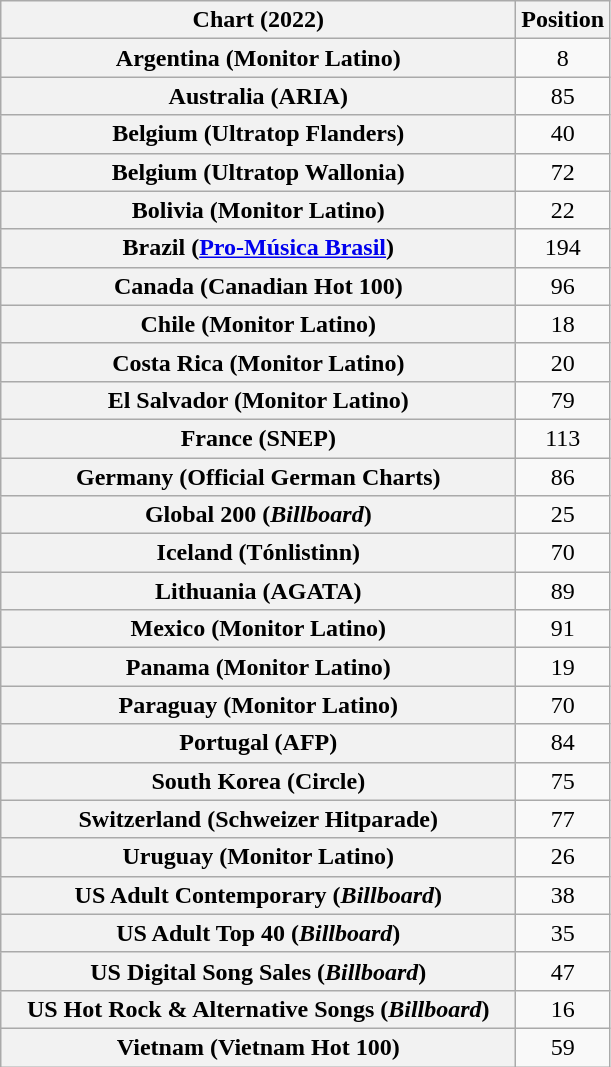<table class="wikitable sortable plainrowheaders" style="text-align:center">
<tr>
<th scope="col" style="width:21em;">Chart (2022)</th>
<th scope="col">Position</th>
</tr>
<tr>
<th scope="row">Argentina (Monitor Latino)</th>
<td>8</td>
</tr>
<tr>
<th scope="row">Australia (ARIA)</th>
<td>85</td>
</tr>
<tr>
<th scope="row">Belgium (Ultratop Flanders)</th>
<td>40</td>
</tr>
<tr>
<th scope="row">Belgium (Ultratop Wallonia)</th>
<td>72</td>
</tr>
<tr>
<th scope="row">Bolivia (Monitor Latino)</th>
<td>22</td>
</tr>
<tr>
<th scope="row">Brazil (<a href='#'>Pro-Música Brasil</a>)</th>
<td>194</td>
</tr>
<tr>
<th scope="row">Canada (Canadian Hot 100)</th>
<td>96</td>
</tr>
<tr>
<th scope="row">Chile (Monitor Latino)</th>
<td>18</td>
</tr>
<tr>
<th scope="row">Costa Rica (Monitor Latino)</th>
<td>20</td>
</tr>
<tr>
<th scope="row">El Salvador (Monitor Latino)</th>
<td>79</td>
</tr>
<tr>
<th scope="row">France (SNEP)</th>
<td>113</td>
</tr>
<tr>
<th scope="row">Germany (Official German Charts)</th>
<td>86</td>
</tr>
<tr>
<th scope="row">Global 200 (<em>Billboard</em>)</th>
<td>25</td>
</tr>
<tr>
<th scope="row">Iceland (Tónlistinn)</th>
<td>70</td>
</tr>
<tr>
<th scope="row">Lithuania (AGATA)</th>
<td>89</td>
</tr>
<tr>
<th scope="row">Mexico (Monitor Latino)</th>
<td>91</td>
</tr>
<tr>
<th scope="row">Panama (Monitor Latino)</th>
<td>19</td>
</tr>
<tr>
<th scope="row">Paraguay (Monitor Latino)</th>
<td>70</td>
</tr>
<tr>
<th scope="row">Portugal (AFP)</th>
<td>84</td>
</tr>
<tr>
<th scope="row">South Korea (Circle)</th>
<td>75</td>
</tr>
<tr>
<th scope="row">Switzerland (Schweizer Hitparade)</th>
<td>77</td>
</tr>
<tr>
<th scope="row">Uruguay (Monitor Latino)</th>
<td>26</td>
</tr>
<tr>
<th scope="row">US Adult Contemporary (<em>Billboard</em>)</th>
<td>38</td>
</tr>
<tr>
<th scope="row">US Adult Top 40 (<em>Billboard</em>)</th>
<td>35</td>
</tr>
<tr>
<th scope="row">US Digital Song Sales (<em>Billboard</em>)</th>
<td>47</td>
</tr>
<tr>
<th scope="row">US Hot Rock & Alternative Songs (<em>Billboard</em>)</th>
<td>16</td>
</tr>
<tr>
<th scope="row">Vietnam (Vietnam Hot 100)</th>
<td>59</td>
</tr>
</table>
